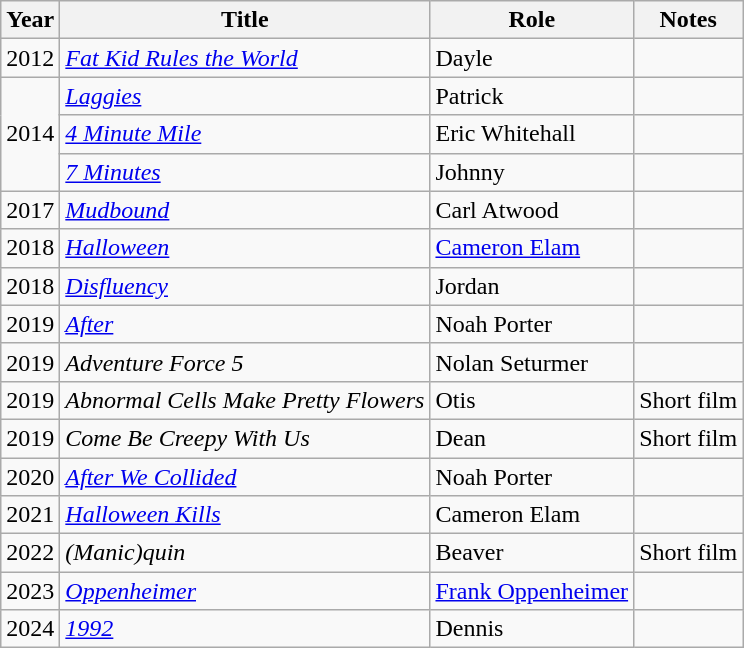<table class="wikitable sortable">
<tr>
<th>Year</th>
<th>Title</th>
<th>Role</th>
<th>Notes</th>
</tr>
<tr>
<td>2012</td>
<td><em><a href='#'>Fat Kid Rules the World</a></em></td>
<td>Dayle</td>
<td></td>
</tr>
<tr>
<td rowspan="3">2014</td>
<td><em><a href='#'>Laggies</a></em></td>
<td>Patrick</td>
<td></td>
</tr>
<tr>
<td><em><a href='#'>4 Minute Mile</a></em></td>
<td>Eric Whitehall</td>
<td></td>
</tr>
<tr>
<td><em><a href='#'>7 Minutes</a></em></td>
<td>Johnny</td>
<td></td>
</tr>
<tr>
<td>2017</td>
<td><em><a href='#'>Mudbound</a></em></td>
<td>Carl Atwood</td>
<td></td>
</tr>
<tr>
<td>2018</td>
<td><em><a href='#'>Halloween</a></em></td>
<td><a href='#'>Cameron Elam</a></td>
<td></td>
</tr>
<tr>
<td>2018</td>
<td><em><a href='#'>Disfluency</a></em></td>
<td>Jordan</td>
<td></td>
</tr>
<tr>
<td>2019</td>
<td><em><a href='#'>After</a></em></td>
<td>Noah Porter</td>
<td></td>
</tr>
<tr>
<td>2019</td>
<td><em>Adventure Force 5</em></td>
<td>Nolan Seturmer</td>
<td></td>
</tr>
<tr>
<td>2019</td>
<td><em>Abnormal Cells Make Pretty Flowers</em></td>
<td>Otis</td>
<td>Short film</td>
</tr>
<tr>
<td>2019</td>
<td><em>Come Be Creepy With Us</em></td>
<td>Dean</td>
<td>Short film</td>
</tr>
<tr>
<td>2020</td>
<td><em><a href='#'>After We Collided</a></em></td>
<td>Noah Porter</td>
<td></td>
</tr>
<tr>
<td>2021</td>
<td><em><a href='#'>Halloween Kills</a></em></td>
<td>Cameron Elam</td>
<td></td>
</tr>
<tr>
<td>2022</td>
<td><em>(Manic)quin</em></td>
<td>Beaver</td>
<td>Short film</td>
</tr>
<tr>
<td>2023</td>
<td><em><a href='#'>Oppenheimer</a></em></td>
<td><a href='#'>Frank Oppenheimer</a></td>
<td></td>
</tr>
<tr>
<td>2024</td>
<td><em><a href='#'>1992</a></em></td>
<td>Dennis</td>
<td></td>
</tr>
</table>
